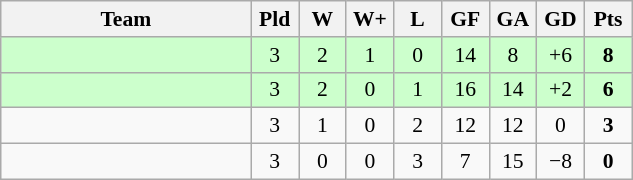<table class="wikitable" style="text-align: center; font-size:90% ">
<tr>
<th width=160>Team</th>
<th width=25>Pld</th>
<th width=25>W</th>
<th width=25>W+</th>
<th width=25>L</th>
<th width=25>GF</th>
<th width=25>GA</th>
<th width=25>GD</th>
<th width=25>Pts</th>
</tr>
<tr bgcolor=ccffcc>
<td align=left></td>
<td>3</td>
<td>2</td>
<td>1</td>
<td>0</td>
<td>14</td>
<td>8</td>
<td>+6</td>
<td><strong>8</strong></td>
</tr>
<tr bgcolor=ccffcc>
<td align=left></td>
<td>3</td>
<td>2</td>
<td>0</td>
<td>1</td>
<td>16</td>
<td>14</td>
<td>+2</td>
<td><strong>6</strong></td>
</tr>
<tr>
<td align=left></td>
<td>3</td>
<td>1</td>
<td>0</td>
<td>2</td>
<td>12</td>
<td>12</td>
<td>0</td>
<td><strong>3</strong></td>
</tr>
<tr>
<td align=left></td>
<td>3</td>
<td>0</td>
<td>0</td>
<td>3</td>
<td>7</td>
<td>15</td>
<td>−8</td>
<td><strong>0</strong></td>
</tr>
</table>
